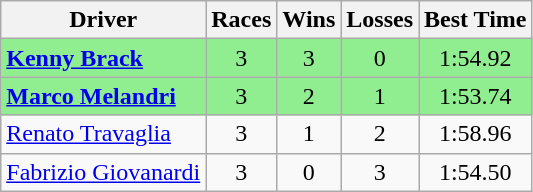<table class="wikitable">
<tr>
<th>Driver</th>
<th>Races</th>
<th>Wins</th>
<th>Losses</th>
<th>Best Time</th>
</tr>
<tr style="background:lightgreen;">
<td><strong> <a href='#'>Kenny Brack</a></strong></td>
<td align=center>3</td>
<td align=center>3</td>
<td align=center>0</td>
<td align=center>1:54.92</td>
</tr>
<tr style="background:lightgreen;">
<td><strong> <a href='#'>Marco Melandri</a></strong></td>
<td align=center>3</td>
<td align=center>2</td>
<td align=center>1</td>
<td align=center>1:53.74</td>
</tr>
<tr>
<td> <a href='#'>Renato Travaglia</a></td>
<td align=center>3</td>
<td align=center>1</td>
<td align=center>2</td>
<td align=center>1:58.96</td>
</tr>
<tr>
<td> <a href='#'>Fabrizio Giovanardi</a></td>
<td align=center>3</td>
<td align=center>0</td>
<td align=center>3</td>
<td align=center>1:54.50</td>
</tr>
</table>
